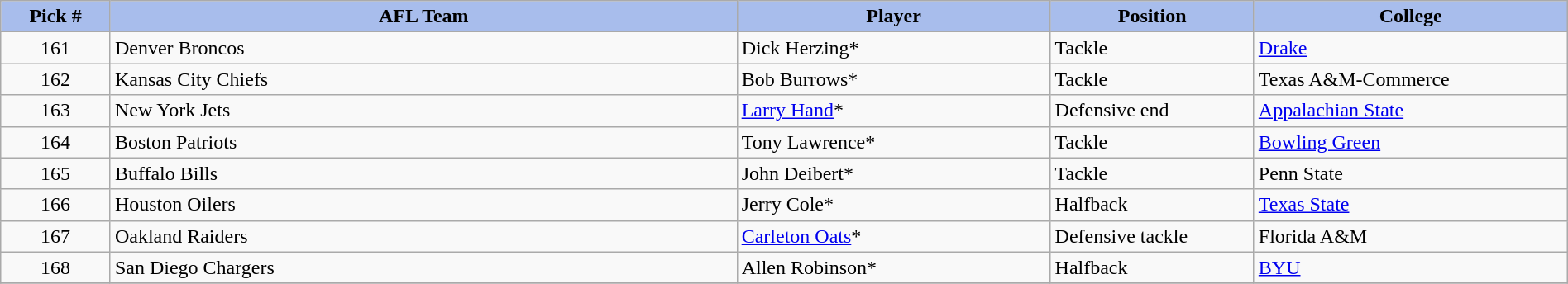<table class="wikitable sortable sortable" style="width: 100%">
<tr>
<th style="background:#A8BDEC;" width=7%>Pick #</th>
<th width=40% style="background:#A8BDEC;">AFL Team</th>
<th width=20% style="background:#A8BDEC;">Player</th>
<th width=13% style="background:#A8BDEC;">Position</th>
<th style="background:#A8BDEC;">College</th>
</tr>
<tr>
<td align=center>161</td>
<td>Denver Broncos</td>
<td>Dick Herzing*</td>
<td>Tackle</td>
<td><a href='#'>Drake</a></td>
</tr>
<tr>
<td align=center>162</td>
<td>Kansas City Chiefs</td>
<td>Bob Burrows*</td>
<td>Tackle</td>
<td>Texas A&M-Commerce</td>
</tr>
<tr>
<td align=center>163</td>
<td>New York Jets</td>
<td><a href='#'>Larry Hand</a>*</td>
<td>Defensive end</td>
<td><a href='#'>Appalachian State</a></td>
</tr>
<tr>
<td align=center>164</td>
<td>Boston Patriots</td>
<td>Tony Lawrence*</td>
<td>Tackle</td>
<td><a href='#'>Bowling Green</a></td>
</tr>
<tr>
<td align=center>165</td>
<td>Buffalo Bills</td>
<td>John Deibert*</td>
<td>Tackle</td>
<td>Penn State</td>
</tr>
<tr>
<td align=center>166</td>
<td>Houston Oilers</td>
<td>Jerry Cole*</td>
<td>Halfback</td>
<td><a href='#'>Texas State</a></td>
</tr>
<tr>
<td align=center>167</td>
<td>Oakland Raiders</td>
<td><a href='#'>Carleton Oats</a>*</td>
<td>Defensive tackle</td>
<td>Florida A&M</td>
</tr>
<tr>
<td align=center>168</td>
<td>San Diego Chargers</td>
<td>Allen Robinson*</td>
<td>Halfback</td>
<td><a href='#'>BYU</a></td>
</tr>
<tr>
</tr>
</table>
